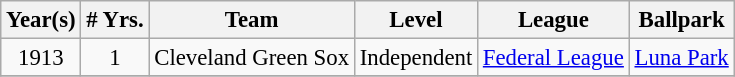<table class="wikitable" style="text-align:center; font-size: 95%;">
<tr>
<th>Year(s)</th>
<th># Yrs.</th>
<th>Team</th>
<th>Level</th>
<th>League</th>
<th>Ballpark</th>
</tr>
<tr>
<td>1913</td>
<td>1</td>
<td>Cleveland Green Sox</td>
<td>Independent</td>
<td><a href='#'>Federal League</a></td>
<td><a href='#'>Luna Park</a></td>
</tr>
<tr>
</tr>
</table>
